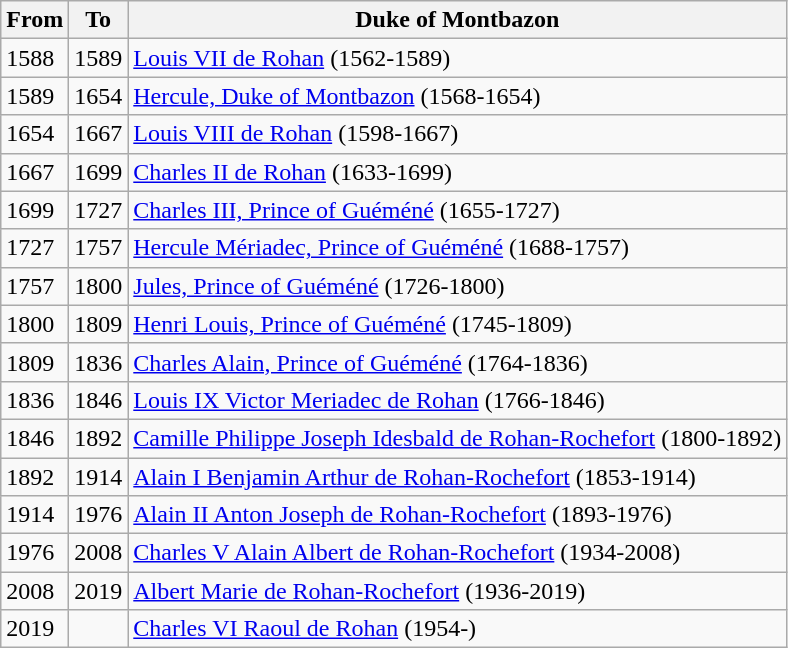<table class="wikitable">
<tr>
<th>From</th>
<th>To</th>
<th>Duke of Montbazon</th>
</tr>
<tr>
<td>1588</td>
<td>1589</td>
<td><a href='#'>Louis VII de Rohan</a> (1562-1589)</td>
</tr>
<tr>
<td>1589</td>
<td>1654</td>
<td><a href='#'>Hercule, Duke of Montbazon</a> (1568-1654)</td>
</tr>
<tr>
<td>1654</td>
<td>1667</td>
<td><a href='#'>Louis VIII de Rohan</a> (1598-1667)</td>
</tr>
<tr>
<td>1667</td>
<td>1699</td>
<td><a href='#'>Charles II de Rohan</a> (1633-1699)</td>
</tr>
<tr>
<td>1699</td>
<td>1727</td>
<td><a href='#'>Charles III, Prince of Guéméné</a> (1655-1727)</td>
</tr>
<tr>
<td>1727</td>
<td>1757</td>
<td><a href='#'>Hercule Mériadec, Prince of Guéméné</a> (1688-1757)</td>
</tr>
<tr>
<td>1757</td>
<td>1800</td>
<td><a href='#'>Jules, Prince of Guéméné</a> (1726-1800)</td>
</tr>
<tr>
<td>1800</td>
<td>1809</td>
<td><a href='#'>Henri Louis, Prince of Guéméné</a> (1745-1809)</td>
</tr>
<tr>
<td>1809</td>
<td>1836</td>
<td><a href='#'>Charles Alain, Prince of Guéméné</a> (1764-1836)</td>
</tr>
<tr>
<td>1836</td>
<td>1846</td>
<td><a href='#'>Louis IX Victor Meriadec de Rohan</a> (1766-1846)</td>
</tr>
<tr>
<td>1846</td>
<td>1892</td>
<td><a href='#'>Camille Philippe Joseph Idesbald de Rohan-Rochefort</a> (1800-1892)</td>
</tr>
<tr>
<td>1892</td>
<td>1914</td>
<td><a href='#'>Alain I Benjamin Arthur de Rohan-Rochefort</a> (1853-1914)</td>
</tr>
<tr>
<td>1914</td>
<td>1976</td>
<td><a href='#'>Alain II Anton Joseph de Rohan-Rochefort</a> (1893-1976)</td>
</tr>
<tr>
<td>1976</td>
<td>2008</td>
<td><a href='#'>Charles V Alain Albert de Rohan-Rochefort</a> (1934-2008)</td>
</tr>
<tr>
<td>2008</td>
<td>2019</td>
<td><a href='#'>Albert Marie de Rohan-Rochefort</a> (1936-2019)</td>
</tr>
<tr>
<td>2019</td>
<td></td>
<td><a href='#'>Charles VI Raoul de Rohan</a> (1954-)</td>
</tr>
</table>
